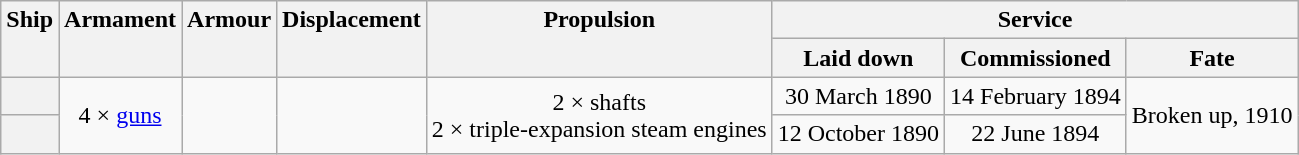<table class="wikitable plainrowheaders" style="text-align: center;">
<tr valign="top">
<th scope="col" rowspan="2">Ship</th>
<th scope="col" rowspan="2">Armament</th>
<th scope="col" rowspan="2">Armour</th>
<th scope="col" rowspan="2">Displacement</th>
<th scope="col" rowspan="2">Propulsion</th>
<th scope="col" colspan="3">Service</th>
</tr>
<tr valign="top">
<th scope="col">Laid down</th>
<th scope="col">Commissioned</th>
<th scope="col">Fate</th>
</tr>
<tr valign="center">
<th scope="row"></th>
<td rowspan="2">4 ×  <a href='#'> guns</a></td>
<td rowspan="2"></td>
<td rowspan="2"></td>
<td rowspan="2">2 × shafts<br> 2 × triple-expansion steam engines<br></td>
<td>30 March 1890</td>
<td>14 February 1894</td>
<td rowspan="2">Broken up, 1910</td>
</tr>
<tr valign="top">
<th scope="row"></th>
<td>12 October 1890</td>
<td>22 June 1894</td>
</tr>
</table>
